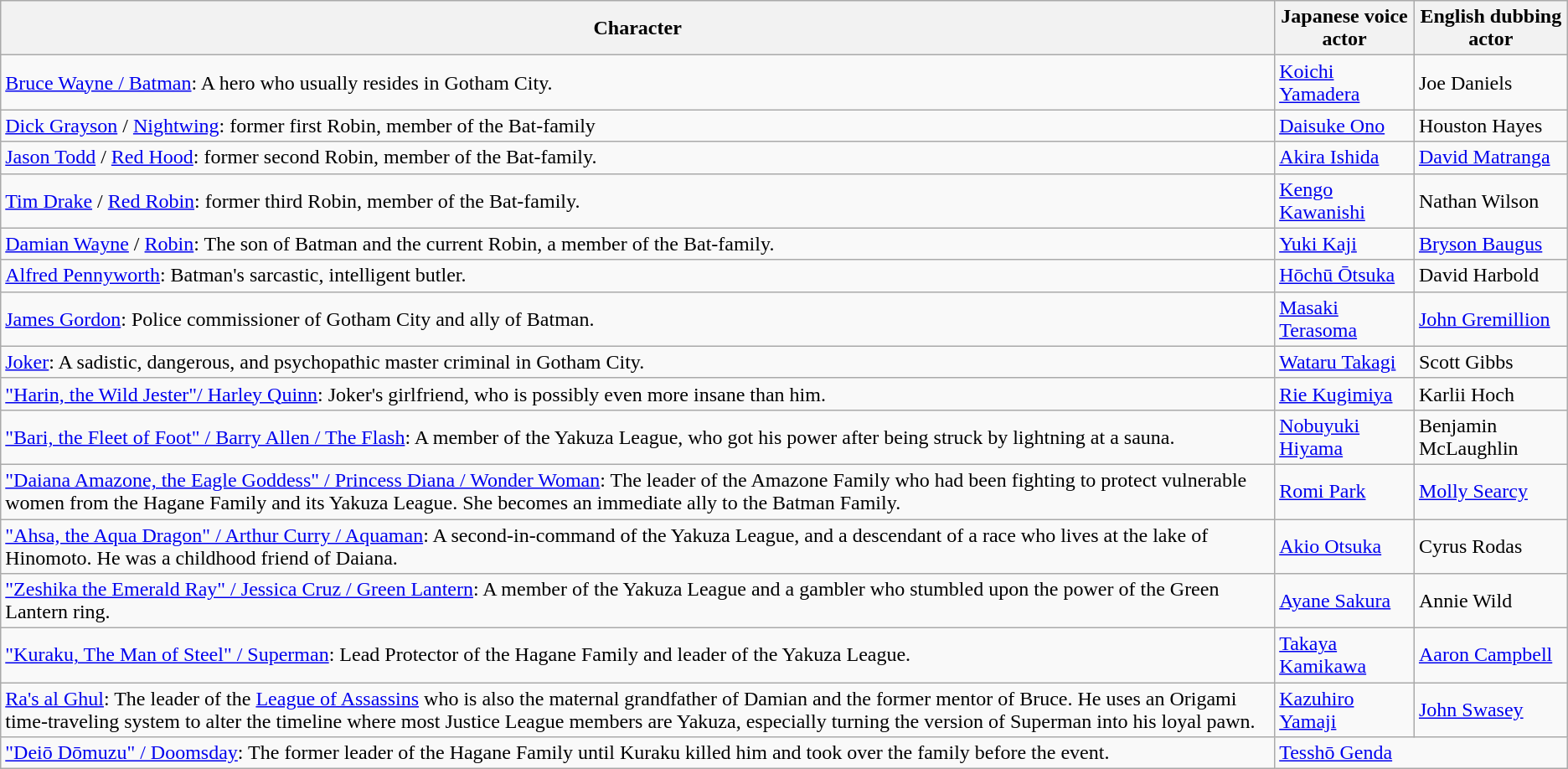<table class="wikitable">
<tr>
<th>Character</th>
<th>Japanese voice actor</th>
<th>English dubbing actor</th>
</tr>
<tr>
<td><a href='#'>Bruce Wayne / Batman</a>: A hero who usually resides in Gotham City.</td>
<td><a href='#'>Koichi Yamadera</a></td>
<td>Joe Daniels</td>
</tr>
<tr>
<td><a href='#'>Dick Grayson</a> / <a href='#'>Nightwing</a>: former first Robin, member of the Bat-family</td>
<td><a href='#'>Daisuke Ono</a></td>
<td>Houston Hayes</td>
</tr>
<tr>
<td><a href='#'>Jason Todd</a> / <a href='#'>Red Hood</a>: former second Robin, member of the Bat-family.</td>
<td><a href='#'>Akira Ishida</a></td>
<td><a href='#'>David Matranga</a></td>
</tr>
<tr>
<td><a href='#'>Tim Drake</a> / <a href='#'>Red Robin</a>: former third Robin, member of the Bat-family.</td>
<td><a href='#'>Kengo Kawanishi</a></td>
<td>Nathan Wilson</td>
</tr>
<tr>
<td><a href='#'>Damian Wayne</a> / <a href='#'>Robin</a>: The son of Batman and the current Robin, a member of the Bat-family.</td>
<td><a href='#'>Yuki Kaji</a></td>
<td><a href='#'>Bryson Baugus</a></td>
</tr>
<tr>
<td><a href='#'>Alfred Pennyworth</a>: Batman's sarcastic, intelligent butler.</td>
<td><a href='#'>Hōchū Ōtsuka</a></td>
<td>David Harbold</td>
</tr>
<tr>
<td><a href='#'>James Gordon</a>: Police commissioner of Gotham City and ally of Batman.</td>
<td><a href='#'>Masaki Terasoma</a></td>
<td><a href='#'>John Gremillion</a></td>
</tr>
<tr>
<td><a href='#'>Joker</a>: A sadistic, dangerous, and psychopathic master criminal in Gotham City.</td>
<td><a href='#'>Wataru Takagi</a></td>
<td>Scott Gibbs</td>
</tr>
<tr>
<td><a href='#'> "Harin, the Wild Jester"/ Harley Quinn</a>: Joker's girlfriend, who is possibly even more insane than him.</td>
<td><a href='#'>Rie Kugimiya</a></td>
<td>Karlii Hoch</td>
</tr>
<tr>
<td><a href='#'> "Bari, the Fleet of Foot" / Barry Allen / The Flash</a>: A member of the Yakuza League, who got his power after being struck by lightning at a sauna.</td>
<td><a href='#'>Nobuyuki Hiyama</a></td>
<td>Benjamin McLaughlin</td>
</tr>
<tr>
<td><a href='#'> "Daiana Amazone, the Eagle Goddess" / Princess Diana / Wonder Woman</a>: The leader of the Amazone Family who had been fighting to protect vulnerable women from the Hagane Family and its Yakuza League. She becomes an immediate ally to the Batman Family.</td>
<td><a href='#'>Romi Park</a></td>
<td><a href='#'>Molly Searcy</a></td>
</tr>
<tr>
<td><a href='#'>"Ahsa, the Aqua Dragon" / Arthur Curry / Aquaman</a>: A second-in-command of the Yakuza League, and a descendant of a race who lives at the lake of Hinomoto. He was a childhood friend of Daiana.</td>
<td><a href='#'>Akio Otsuka</a></td>
<td>Cyrus Rodas</td>
</tr>
<tr>
<td><a href='#'> "Zeshika the Emerald Ray" / Jessica Cruz / Green Lantern</a>: A member of the Yakuza League and a gambler who stumbled upon the power of the Green Lantern ring.</td>
<td><a href='#'>Ayane Sakura</a></td>
<td>Annie Wild</td>
</tr>
<tr>
<td><a href='#'>"Kuraku, The Man of Steel" / Superman</a>: Lead Protector of the Hagane Family and leader of the Yakuza League.</td>
<td><a href='#'>Takaya Kamikawa</a></td>
<td><a href='#'>Aaron Campbell</a></td>
</tr>
<tr>
<td><a href='#'>Ra's al Ghul</a>: The leader of the <a href='#'>League of Assassins</a> who is also the maternal grandfather of Damian and the former mentor of Bruce. He uses an Origami time-traveling system to alter the timeline where most Justice League members are Yakuza, especially turning the version of Superman into his loyal pawn.</td>
<td><a href='#'>Kazuhiro Yamaji</a></td>
<td><a href='#'>John Swasey</a></td>
</tr>
<tr>
<td><a href='#'>"Deiō Dōmuzu" / Doomsday</a>: The former leader of the Hagane Family until Kuraku killed him and took over the family before the event.</td>
<td colspan=2><a href='#'>Tesshō Genda</a></td>
</tr>
</table>
